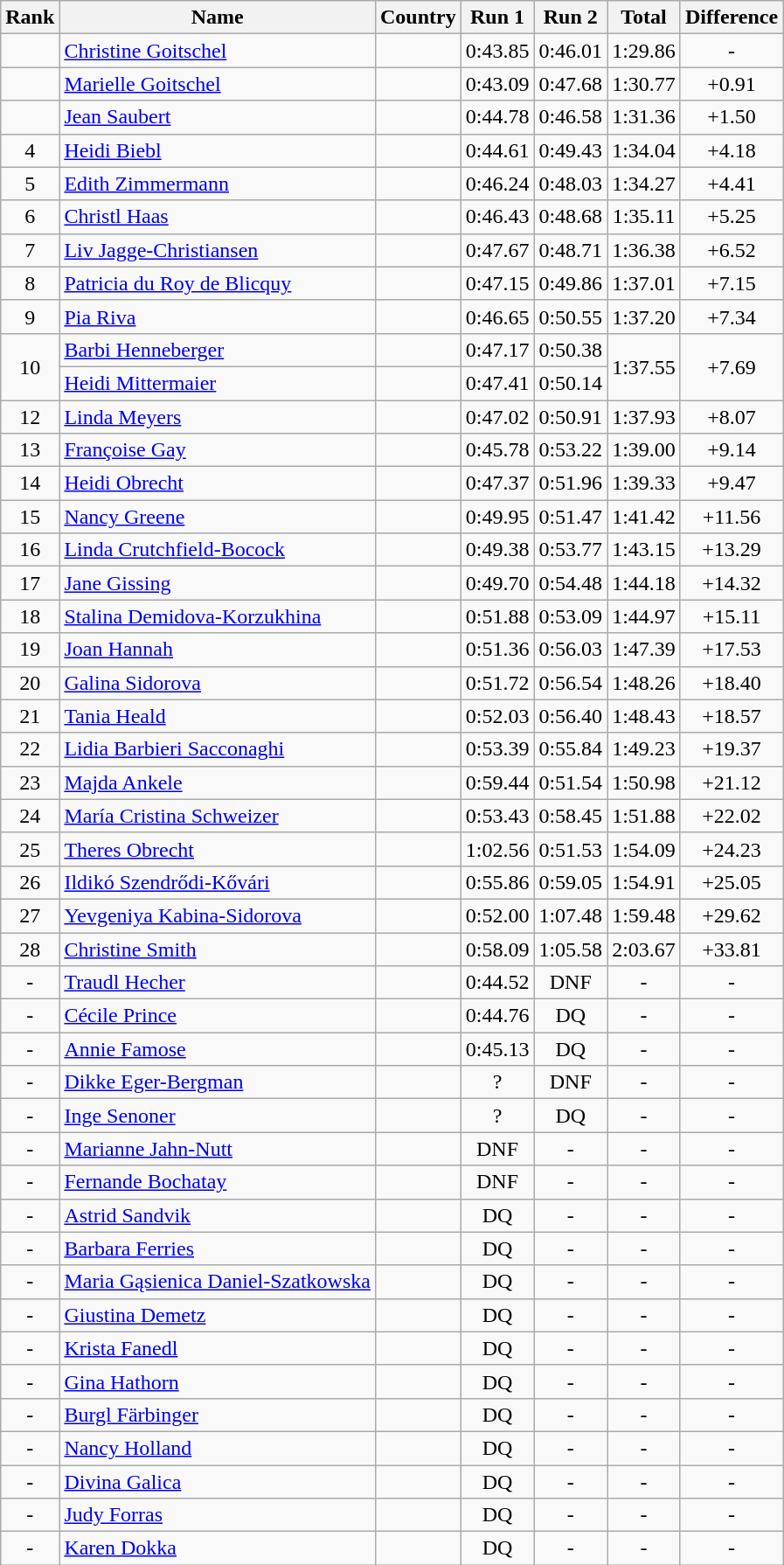<table class="wikitable sortable" style="text-align:center">
<tr>
<th>Rank</th>
<th>Name</th>
<th>Country</th>
<th>Run 1</th>
<th>Run 2</th>
<th>Total</th>
<th>Difference</th>
</tr>
<tr>
<td></td>
<td align=left><a href='#'>Christine Goitschel</a></td>
<td align=left></td>
<td>0:43.85</td>
<td>0:46.01</td>
<td>1:29.86</td>
<td>-</td>
</tr>
<tr>
<td></td>
<td align=left><a href='#'>Marielle Goitschel</a></td>
<td align=left></td>
<td>0:43.09</td>
<td>0:47.68</td>
<td>1:30.77</td>
<td>+0.91</td>
</tr>
<tr>
<td></td>
<td align=left><a href='#'>Jean Saubert</a></td>
<td align=left></td>
<td>0:44.78</td>
<td>0:46.58</td>
<td>1:31.36</td>
<td>+1.50</td>
</tr>
<tr>
<td>4</td>
<td align=left><a href='#'>Heidi Biebl</a></td>
<td align=left></td>
<td>0:44.61</td>
<td>0:49.43</td>
<td>1:34.04</td>
<td>+4.18</td>
</tr>
<tr>
<td>5</td>
<td align=left><a href='#'>Edith Zimmermann</a></td>
<td align=left></td>
<td>0:46.24</td>
<td>0:48.03</td>
<td>1:34.27</td>
<td>+4.41</td>
</tr>
<tr>
<td>6</td>
<td align=left><a href='#'>Christl Haas</a></td>
<td align=left></td>
<td>0:46.43</td>
<td>0:48.68</td>
<td>1:35.11</td>
<td>+5.25</td>
</tr>
<tr>
<td>7</td>
<td align=left><a href='#'>Liv Jagge-Christiansen</a></td>
<td align=left></td>
<td>0:47.67</td>
<td>0:48.71</td>
<td>1:36.38</td>
<td>+6.52</td>
</tr>
<tr>
<td>8</td>
<td align=left><a href='#'>Patricia du Roy de Blicquy</a></td>
<td align=left></td>
<td>0:47.15</td>
<td>0:49.86</td>
<td>1:37.01</td>
<td>+7.15</td>
</tr>
<tr>
<td>9</td>
<td align=left><a href='#'>Pia Riva</a></td>
<td align=left></td>
<td>0:46.65</td>
<td>0:50.55</td>
<td>1:37.20</td>
<td>+7.34</td>
</tr>
<tr>
<td rowspan=2>10</td>
<td align=left><a href='#'>Barbi Henneberger</a></td>
<td align=left></td>
<td>0:47.17</td>
<td>0:50.38</td>
<td rowspan=2>1:37.55</td>
<td rowspan=2>+7.69</td>
</tr>
<tr>
<td align=left><a href='#'>Heidi Mittermaier</a></td>
<td align=left></td>
<td>0:47.41</td>
<td>0:50.14</td>
</tr>
<tr>
<td>12</td>
<td align=left><a href='#'>Linda Meyers</a></td>
<td align=left></td>
<td>0:47.02</td>
<td>0:50.91</td>
<td>1:37.93</td>
<td>+8.07</td>
</tr>
<tr>
<td>13</td>
<td align=left><a href='#'>Françoise Gay</a></td>
<td align=left></td>
<td>0:45.78</td>
<td>0:53.22</td>
<td>1:39.00</td>
<td>+9.14</td>
</tr>
<tr>
<td>14</td>
<td align=left><a href='#'>Heidi Obrecht</a></td>
<td align=left></td>
<td>0:47.37</td>
<td>0:51.96</td>
<td>1:39.33</td>
<td>+9.47</td>
</tr>
<tr>
<td>15</td>
<td align=left><a href='#'>Nancy Greene</a></td>
<td align=left></td>
<td>0:49.95</td>
<td>0:51.47</td>
<td>1:41.42</td>
<td>+11.56</td>
</tr>
<tr>
<td>16</td>
<td align=left><a href='#'>Linda Crutchfield-Bocock</a></td>
<td align=left></td>
<td>0:49.38</td>
<td>0:53.77</td>
<td>1:43.15</td>
<td>+13.29</td>
</tr>
<tr>
<td>17</td>
<td align=left><a href='#'>Jane Gissing</a></td>
<td align=left></td>
<td>0:49.70</td>
<td>0:54.48</td>
<td>1:44.18</td>
<td>+14.32</td>
</tr>
<tr>
<td>18</td>
<td align=left><a href='#'>Stalina Demidova-Korzukhina</a></td>
<td align=left></td>
<td>0:51.88</td>
<td>0:53.09</td>
<td>1:44.97</td>
<td>+15.11</td>
</tr>
<tr>
<td>19</td>
<td align=left><a href='#'>Joan Hannah</a></td>
<td align=left></td>
<td>0:51.36</td>
<td>0:56.03</td>
<td>1:47.39</td>
<td>+17.53</td>
</tr>
<tr>
<td>20</td>
<td align=left><a href='#'>Galina Sidorova</a></td>
<td align=left></td>
<td>0:51.72</td>
<td>0:56.54</td>
<td>1:48.26</td>
<td>+18.40</td>
</tr>
<tr>
<td>21</td>
<td align=left><a href='#'>Tania Heald</a></td>
<td align=left></td>
<td>0:52.03</td>
<td>0:56.40</td>
<td>1:48.43</td>
<td>+18.57</td>
</tr>
<tr>
<td>22</td>
<td align=left><a href='#'>Lidia Barbieri Sacconaghi</a></td>
<td align=left></td>
<td>0:53.39</td>
<td>0:55.84</td>
<td>1:49.23</td>
<td>+19.37</td>
</tr>
<tr>
<td>23</td>
<td align=left><a href='#'>Majda Ankele</a></td>
<td align=left></td>
<td>0:59.44</td>
<td>0:51.54</td>
<td>1:50.98</td>
<td>+21.12</td>
</tr>
<tr>
<td>24</td>
<td align=left><a href='#'>María Cristina Schweizer</a></td>
<td align=left></td>
<td>0:53.43</td>
<td>0:58.45</td>
<td>1:51.88</td>
<td>+22.02</td>
</tr>
<tr>
<td>25</td>
<td align=left><a href='#'>Theres Obrecht</a></td>
<td align=left></td>
<td>1:02.56</td>
<td>0:51.53</td>
<td>1:54.09</td>
<td>+24.23</td>
</tr>
<tr>
<td>26</td>
<td align=left><a href='#'>Ildikó Szendrődi-Kővári</a></td>
<td align=left></td>
<td>0:55.86</td>
<td>0:59.05</td>
<td>1:54.91</td>
<td>+25.05</td>
</tr>
<tr>
<td>27</td>
<td align=left><a href='#'>Yevgeniya Kabina-Sidorova</a></td>
<td align=left></td>
<td>0:52.00</td>
<td>1:07.48</td>
<td>1:59.48</td>
<td>+29.62</td>
</tr>
<tr>
<td>28</td>
<td align=left><a href='#'>Christine Smith</a></td>
<td align=left></td>
<td>0:58.09</td>
<td>1:05.58</td>
<td>2:03.67</td>
<td>+33.81</td>
</tr>
<tr>
<td>-</td>
<td align=left><a href='#'>Traudl Hecher</a></td>
<td align=left></td>
<td>0:44.52</td>
<td>DNF</td>
<td>-</td>
<td>-</td>
</tr>
<tr>
<td>-</td>
<td align=left><a href='#'>Cécile Prince</a></td>
<td align=left></td>
<td>0:44.76</td>
<td>DQ</td>
<td>-</td>
<td>-</td>
</tr>
<tr>
<td>-</td>
<td align=left><a href='#'>Annie Famose</a></td>
<td align=left></td>
<td>0:45.13</td>
<td>DQ</td>
<td>-</td>
<td>-</td>
</tr>
<tr>
<td>-</td>
<td align=left><a href='#'>Dikke Eger-Bergman</a></td>
<td align=left></td>
<td>?</td>
<td>DNF</td>
<td>-</td>
<td>-</td>
</tr>
<tr>
<td>-</td>
<td align=left><a href='#'>Inge Senoner</a></td>
<td align=left></td>
<td>?</td>
<td>DQ</td>
<td>-</td>
<td>-</td>
</tr>
<tr>
<td>-</td>
<td align=left><a href='#'>Marianne Jahn-Nutt</a></td>
<td align=left></td>
<td>DNF</td>
<td>-</td>
<td>-</td>
<td>-</td>
</tr>
<tr>
<td>-</td>
<td align=left><a href='#'>Fernande Bochatay</a></td>
<td align=left></td>
<td>DNF</td>
<td>-</td>
<td>-</td>
<td>-</td>
</tr>
<tr>
<td>-</td>
<td align=left><a href='#'>Astrid Sandvik</a></td>
<td align=left></td>
<td>DQ</td>
<td>-</td>
<td>-</td>
<td>-</td>
</tr>
<tr>
<td>-</td>
<td align=left><a href='#'>Barbara Ferries</a></td>
<td align=left></td>
<td>DQ</td>
<td>-</td>
<td>-</td>
<td>-</td>
</tr>
<tr>
<td>-</td>
<td align=left><a href='#'>Maria Gąsienica Daniel-Szatkowska</a></td>
<td align=left></td>
<td>DQ</td>
<td>-</td>
<td>-</td>
<td>-</td>
</tr>
<tr>
<td>-</td>
<td align=left><a href='#'>Giustina Demetz</a></td>
<td align=left></td>
<td>DQ</td>
<td>-</td>
<td>-</td>
<td>-</td>
</tr>
<tr>
<td>-</td>
<td align=left><a href='#'>Krista Fanedl</a></td>
<td align=left></td>
<td>DQ</td>
<td>-</td>
<td>-</td>
<td>-</td>
</tr>
<tr>
<td>-</td>
<td align=left><a href='#'>Gina Hathorn</a></td>
<td align=left></td>
<td>DQ</td>
<td>-</td>
<td>-</td>
<td>-</td>
</tr>
<tr>
<td>-</td>
<td align=left><a href='#'>Burgl Färbinger</a></td>
<td align=left></td>
<td>DQ</td>
<td>-</td>
<td>-</td>
<td>-</td>
</tr>
<tr>
<td>-</td>
<td align=left><a href='#'>Nancy Holland</a></td>
<td align=left></td>
<td>DQ</td>
<td>-</td>
<td>-</td>
<td>-</td>
</tr>
<tr>
<td>-</td>
<td align=left><a href='#'>Divina Galica</a></td>
<td align=left></td>
<td>DQ</td>
<td>-</td>
<td>-</td>
<td>-</td>
</tr>
<tr>
<td>-</td>
<td align=left><a href='#'>Judy Forras</a></td>
<td align=left></td>
<td>DQ</td>
<td>-</td>
<td>-</td>
<td>-</td>
</tr>
<tr>
<td>-</td>
<td align=left><a href='#'>Karen Dokka</a></td>
<td align=left></td>
<td>DQ</td>
<td>-</td>
<td>-</td>
<td>-</td>
</tr>
</table>
